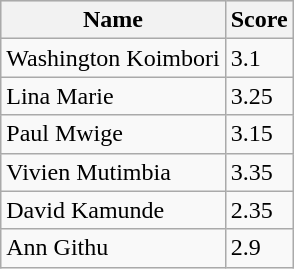<table class="wikitable">
<tr style="background:#e0e0e0;">
<th>Name</th>
<th>Score</th>
</tr>
<tr style="background:#f9f9f9;">
<td>Washington Koimbori</td>
<td>3.1</td>
</tr>
<tr style="background:#f9f9f9;">
<td>Lina Marie</td>
<td>3.25</td>
</tr>
<tr style="background:#f9f9f9;">
<td>Paul Mwige</td>
<td>3.15</td>
</tr>
<tr style="background:#f9f9f9;">
<td>Vivien Mutimbia</td>
<td>3.35</td>
</tr>
<tr style="background:#f9f9f9;">
<td>David Kamunde</td>
<td>2.35</td>
</tr>
<tr style="background:#f9f9f9;">
<td>Ann Githu</td>
<td>2.9</td>
</tr>
</table>
